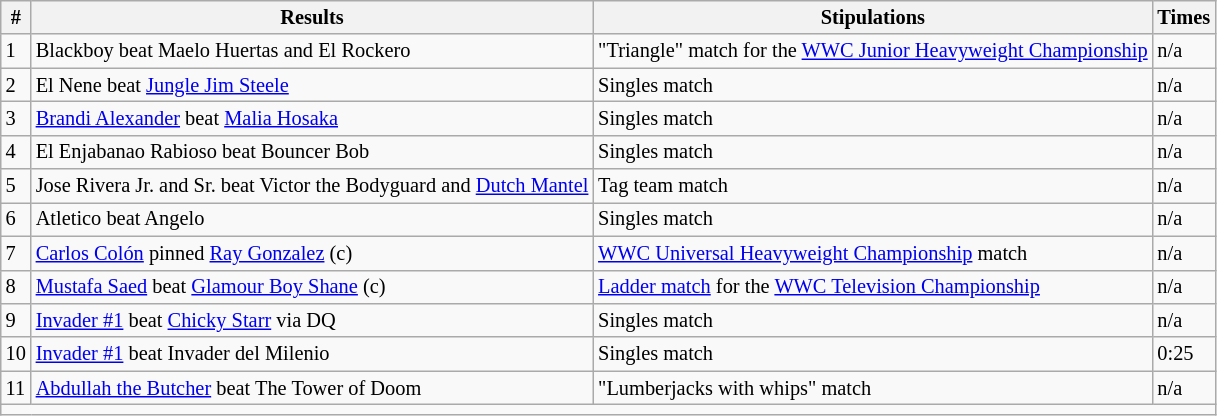<table style="font-size: 85%" class="wikitable sortable">
<tr>
<th><strong>#</strong></th>
<th><strong>Results</strong></th>
<th><strong>Stipulations</strong></th>
<th><strong>Times</strong></th>
</tr>
<tr>
<td>1</td>
<td>Blackboy beat Maelo Huertas and El Rockero</td>
<td>"Triangle" match for the <a href='#'>WWC Junior Heavyweight Championship</a></td>
<td>n/a</td>
</tr>
<tr>
<td>2</td>
<td>El Nene beat <a href='#'>Jungle Jim Steele</a></td>
<td>Singles match</td>
<td>n/a</td>
</tr>
<tr>
<td>3</td>
<td><a href='#'>Brandi Alexander</a> beat <a href='#'>Malia Hosaka</a></td>
<td>Singles match</td>
<td>n/a</td>
</tr>
<tr>
<td>4</td>
<td>El Enjabanao Rabioso beat Bouncer Bob</td>
<td>Singles match</td>
<td>n/a</td>
</tr>
<tr>
<td>5</td>
<td>Jose Rivera Jr. and Sr. beat Victor the Bodyguard and <a href='#'>Dutch Mantel</a></td>
<td>Tag team match</td>
<td>n/a</td>
</tr>
<tr>
<td>6</td>
<td>Atletico beat Angelo</td>
<td>Singles match</td>
<td>n/a</td>
</tr>
<tr>
<td>7</td>
<td><a href='#'>Carlos Colón</a> pinned <a href='#'>Ray Gonzalez</a> (c)</td>
<td><a href='#'>WWC Universal Heavyweight Championship</a> match</td>
<td>n/a</td>
</tr>
<tr>
<td>8</td>
<td><a href='#'>Mustafa Saed</a> beat <a href='#'>Glamour Boy Shane</a> (c)</td>
<td><a href='#'>Ladder match</a> for the <a href='#'>WWC Television Championship</a></td>
<td>n/a</td>
</tr>
<tr>
<td>9</td>
<td><a href='#'>Invader #1</a> beat <a href='#'>Chicky Starr</a> via DQ</td>
<td>Singles match</td>
<td>n/a</td>
</tr>
<tr>
<td>10</td>
<td><a href='#'>Invader #1</a> beat Invader del Milenio</td>
<td>Singles match</td>
<td>0:25</td>
</tr>
<tr>
<td>11</td>
<td><a href='#'>Abdullah the Butcher</a> beat The Tower of Doom</td>
<td>"Lumberjacks with whips" match</td>
<td>n/a</td>
</tr>
<tr>
<td colspan=4></td>
</tr>
</table>
